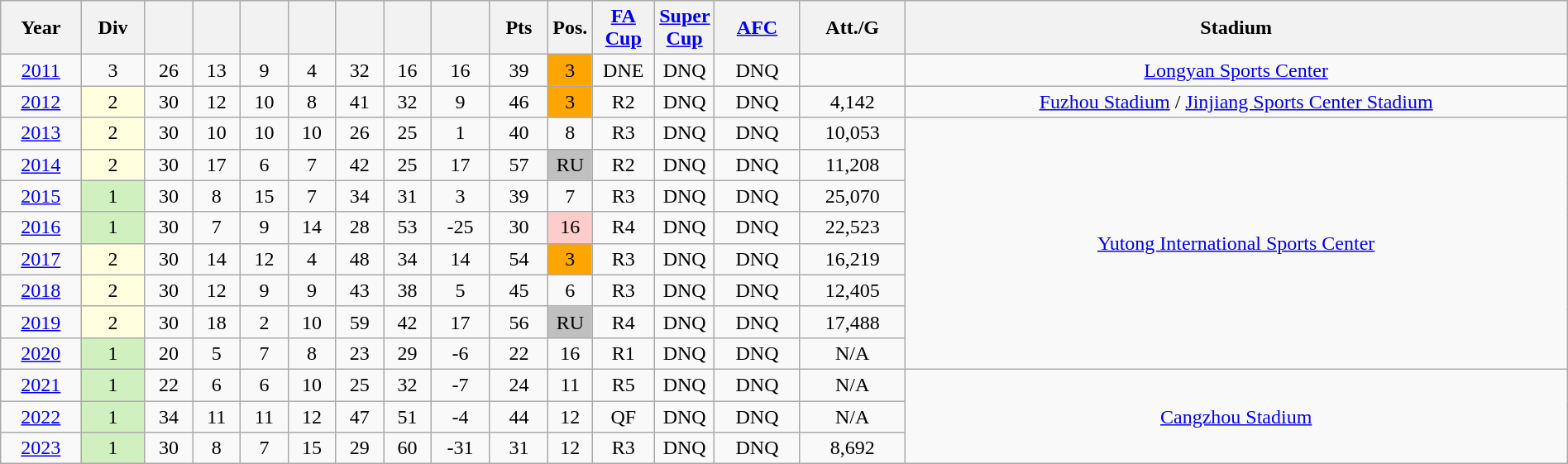<table class="wikitable sortable" width=100% style=text-align:Center>
<tr>
<th>Year</th>
<th>Div</th>
<th></th>
<th></th>
<th></th>
<th></th>
<th></th>
<th></th>
<th></th>
<th>Pts</th>
<th width=2%>Pos.</th>
<th width=4%><a href='#'>FA Cup</a></th>
<th width=2%><a href='#'>Super Cup</a></th>
<th><a href='#'>AFC</a></th>
<th>Att./G</th>
<th>Stadium</th>
</tr>
<tr>
<td><a href='#'>2011</a></td>
<td>3</td>
<td>26</td>
<td>13</td>
<td>9</td>
<td>4</td>
<td>32</td>
<td>16</td>
<td>16</td>
<td>39</td>
<td bgcolor=#FFA500>3</td>
<td>DNE</td>
<td>DNQ</td>
<td>DNQ</td>
<td></td>
<td><a href='#'>Longyan Sports Center</a></td>
</tr>
<tr>
<td><a href='#'>2012</a></td>
<td bgcolor=#FFFFE0>2</td>
<td>30</td>
<td>12</td>
<td>10</td>
<td>8</td>
<td>41</td>
<td>32</td>
<td>9</td>
<td>46</td>
<td bgcolor=#FFA500>3</td>
<td>R2</td>
<td>DNQ</td>
<td>DNQ</td>
<td>4,142</td>
<td><a href='#'>Fuzhou Stadium</a> / <a href='#'>Jinjiang Sports Center Stadium</a></td>
</tr>
<tr>
<td><a href='#'>2013</a></td>
<td bgcolor=#FFFFE0>2</td>
<td>30</td>
<td>10</td>
<td>10</td>
<td>10</td>
<td>26</td>
<td>25</td>
<td>1</td>
<td>40</td>
<td>8</td>
<td>R3</td>
<td>DNQ</td>
<td>DNQ</td>
<td>10,053</td>
<td align=center rowspan=8><a href='#'>Yutong International Sports Center</a></td>
</tr>
<tr>
<td><a href='#'>2014</a></td>
<td bgcolor=#FFFFE0>2</td>
<td>30</td>
<td>17</td>
<td>6</td>
<td>7</td>
<td>42</td>
<td>25</td>
<td>17</td>
<td>57</td>
<td bgcolor=silver>RU</td>
<td>R2</td>
<td>DNQ</td>
<td>DNQ</td>
<td>11,208</td>
</tr>
<tr>
<td><a href='#'>2015</a></td>
<td bgcolor=#D0F0C0>1</td>
<td>30</td>
<td>8</td>
<td>15</td>
<td>7</td>
<td>34</td>
<td>31</td>
<td>3</td>
<td>39</td>
<td>7</td>
<td>R3</td>
<td>DNQ</td>
<td>DNQ</td>
<td>25,070</td>
</tr>
<tr>
<td><a href='#'>2016</a></td>
<td bgcolor=#D0F0C0>1</td>
<td>30</td>
<td>7</td>
<td>9</td>
<td>14</td>
<td>28</td>
<td>53</td>
<td>-25</td>
<td>30</td>
<td bgcolor=#ffcccc>16</td>
<td>R4</td>
<td>DNQ</td>
<td>DNQ</td>
<td>22,523</td>
</tr>
<tr>
<td><a href='#'>2017</a></td>
<td bgcolor=#FFFFE0>2</td>
<td>30</td>
<td>14</td>
<td>12</td>
<td>4</td>
<td>48</td>
<td>34</td>
<td>14</td>
<td>54</td>
<td bgcolor=#FFA500>3</td>
<td>R3</td>
<td>DNQ</td>
<td>DNQ</td>
<td>16,219</td>
</tr>
<tr>
<td><a href='#'>2018</a></td>
<td bgcolor=#FFFFE0>2</td>
<td>30</td>
<td>12</td>
<td>9</td>
<td>9</td>
<td>43</td>
<td>38</td>
<td>5</td>
<td>45</td>
<td>6</td>
<td>R3</td>
<td>DNQ</td>
<td>DNQ</td>
<td>12,405</td>
</tr>
<tr>
<td><a href='#'>2019</a></td>
<td bgcolor=#FFFFE0>2</td>
<td>30</td>
<td>18</td>
<td>2</td>
<td>10</td>
<td>59</td>
<td>42</td>
<td>17</td>
<td>56</td>
<td bgcolor=silver>RU</td>
<td>R4</td>
<td>DNQ</td>
<td>DNQ</td>
<td>17,488</td>
</tr>
<tr>
<td><a href='#'>2020</a></td>
<td bgcolor=#D0F0C0>1</td>
<td>20</td>
<td>5</td>
<td>7</td>
<td>8</td>
<td>23</td>
<td>29</td>
<td>-6</td>
<td>22</td>
<td>16</td>
<td>R1</td>
<td>DNQ</td>
<td>DNQ</td>
<td>N/A</td>
</tr>
<tr>
<td><a href='#'>2021</a></td>
<td bgcolor=#D0F0C0>1</td>
<td>22</td>
<td>6</td>
<td>6</td>
<td>10</td>
<td>25</td>
<td>32</td>
<td>-7</td>
<td>24</td>
<td>11</td>
<td>R5</td>
<td>DNQ</td>
<td>DNQ</td>
<td>N/A</td>
<td align=center rowspan=3><a href='#'>Cangzhou Stadium</a></td>
</tr>
<tr>
<td><a href='#'>2022</a></td>
<td bgcolor=#D0F0C0>1</td>
<td>34</td>
<td>11</td>
<td>11</td>
<td>12</td>
<td>47</td>
<td>51</td>
<td>-4</td>
<td>44</td>
<td>12</td>
<td>QF</td>
<td>DNQ</td>
<td>DNQ</td>
<td>N/A</td>
</tr>
<tr>
<td><a href='#'>2023</a></td>
<td bgcolor=#D0F0C0>1</td>
<td>30</td>
<td>8</td>
<td>7</td>
<td>15</td>
<td>29</td>
<td>60</td>
<td>-31</td>
<td>31</td>
<td>12</td>
<td>R3</td>
<td>DNQ</td>
<td>DNQ</td>
<td>8,692</td>
</tr>
</table>
